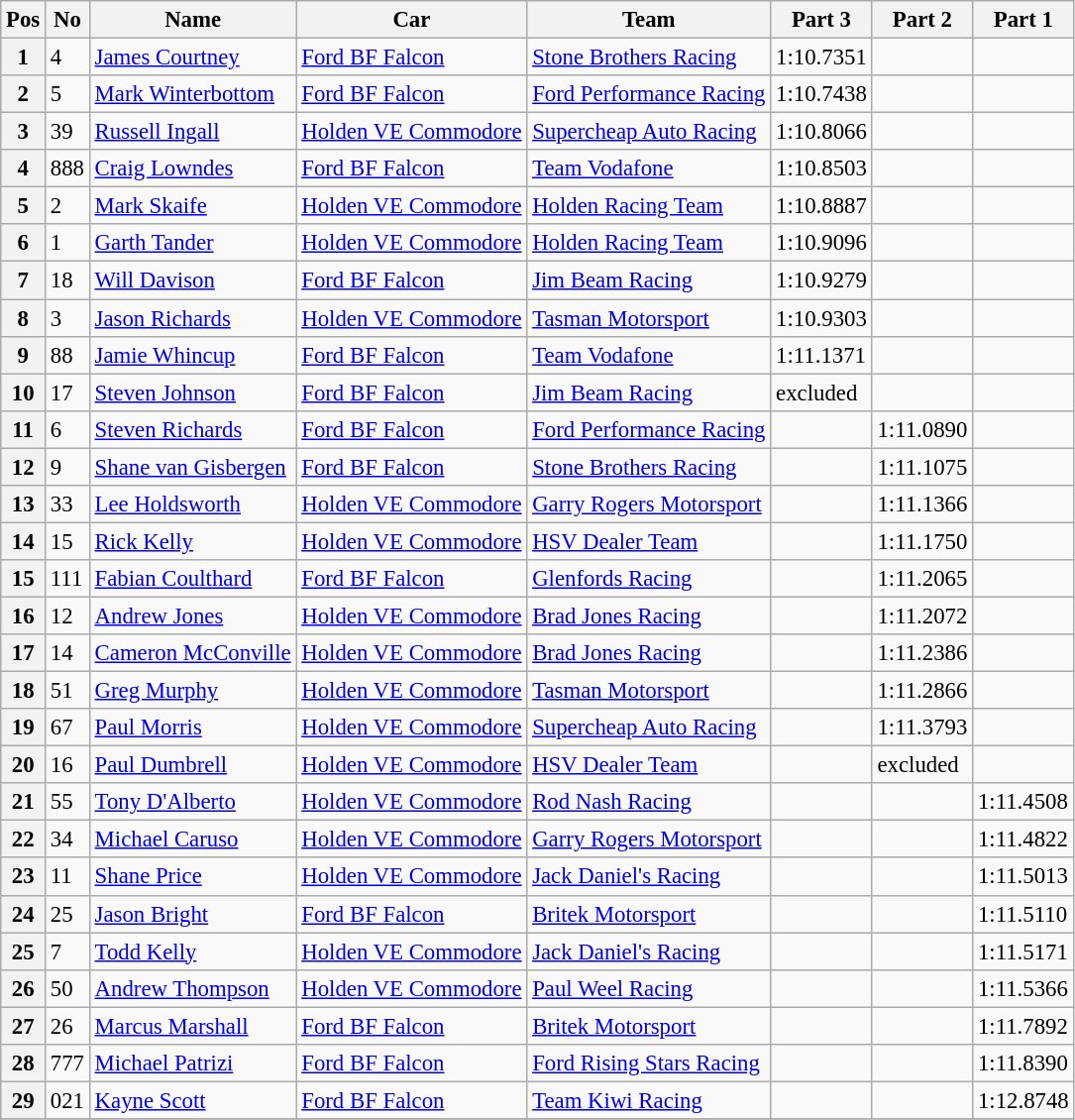<table class="wikitable" style="font-size: 95%;">
<tr>
<th>Pos</th>
<th>No</th>
<th>Name</th>
<th>Car</th>
<th>Team</th>
<th>Part 3</th>
<th>Part 2</th>
<th>Part 1</th>
</tr>
<tr>
<th>1</th>
<td>4</td>
<td><a href='#'>James Courtney</a></td>
<td><a href='#'>Ford BF Falcon</a></td>
<td><a href='#'>Stone Brothers Racing</a></td>
<td>1:10.7351</td>
<td></td>
<td></td>
</tr>
<tr>
<th>2</th>
<td>5</td>
<td><a href='#'>Mark Winterbottom</a></td>
<td><a href='#'>Ford BF Falcon</a></td>
<td><a href='#'>Ford Performance Racing</a></td>
<td>1:10.7438</td>
<td></td>
<td></td>
</tr>
<tr>
<th>3</th>
<td>39</td>
<td><a href='#'>Russell Ingall</a></td>
<td><a href='#'>Holden VE Commodore</a></td>
<td><a href='#'>Supercheap Auto Racing</a></td>
<td>1:10.8066</td>
<td></td>
<td></td>
</tr>
<tr>
<th>4</th>
<td>888</td>
<td><a href='#'>Craig Lowndes</a></td>
<td><a href='#'>Ford BF Falcon</a></td>
<td><a href='#'>Team Vodafone</a></td>
<td>1:10.8503</td>
<td></td>
<td></td>
</tr>
<tr>
<th>5</th>
<td>2</td>
<td><a href='#'>Mark Skaife</a></td>
<td><a href='#'>Holden VE Commodore</a></td>
<td><a href='#'>Holden Racing Team</a></td>
<td>1:10.8887</td>
<td></td>
<td></td>
</tr>
<tr>
<th>6</th>
<td>1</td>
<td><a href='#'>Garth Tander</a></td>
<td><a href='#'>Holden VE Commodore</a></td>
<td><a href='#'>Holden Racing Team</a></td>
<td>1:10.9096</td>
<td></td>
<td></td>
</tr>
<tr>
<th>7</th>
<td>18</td>
<td><a href='#'>Will Davison</a></td>
<td><a href='#'>Ford BF Falcon</a></td>
<td><a href='#'>Jim Beam Racing</a></td>
<td>1:10.9279</td>
<td></td>
<td></td>
</tr>
<tr>
<th>8</th>
<td>3</td>
<td><a href='#'>Jason Richards</a></td>
<td><a href='#'>Holden VE Commodore</a></td>
<td><a href='#'>Tasman Motorsport</a></td>
<td>1:10.9303</td>
<td></td>
<td></td>
</tr>
<tr>
<th>9</th>
<td>88</td>
<td><a href='#'>Jamie Whincup</a></td>
<td><a href='#'>Ford BF Falcon</a></td>
<td><a href='#'>Team Vodafone</a></td>
<td>1:11.1371</td>
<td></td>
<td></td>
</tr>
<tr>
<th>10</th>
<td>17</td>
<td><a href='#'>Steven Johnson</a></td>
<td><a href='#'>Ford BF Falcon</a></td>
<td><a href='#'>Jim Beam Racing</a></td>
<td>excluded</td>
<td></td>
<td></td>
</tr>
<tr>
<th>11</th>
<td>6</td>
<td><a href='#'>Steven Richards</a></td>
<td><a href='#'>Ford BF Falcon</a></td>
<td><a href='#'>Ford Performance Racing</a></td>
<td></td>
<td>1:11.0890</td>
<td></td>
</tr>
<tr>
<th>12</th>
<td>9</td>
<td><a href='#'>Shane van Gisbergen</a></td>
<td><a href='#'>Ford BF Falcon</a></td>
<td><a href='#'>Stone Brothers Racing</a></td>
<td></td>
<td>1:11.1075</td>
<td></td>
</tr>
<tr>
<th>13</th>
<td>33</td>
<td><a href='#'>Lee Holdsworth</a></td>
<td><a href='#'>Holden VE Commodore</a></td>
<td><a href='#'>Garry Rogers Motorsport</a></td>
<td></td>
<td>1:11.1366</td>
<td></td>
</tr>
<tr>
<th>14</th>
<td>15</td>
<td><a href='#'>Rick Kelly</a></td>
<td><a href='#'>Holden VE Commodore</a></td>
<td><a href='#'>HSV Dealer Team</a></td>
<td></td>
<td>1:11.1750</td>
<td></td>
</tr>
<tr>
<th>15</th>
<td>111</td>
<td><a href='#'>Fabian Coulthard</a></td>
<td><a href='#'>Ford BF Falcon</a></td>
<td><a href='#'>Glenfords Racing</a></td>
<td></td>
<td>1:11.2065</td>
<td></td>
</tr>
<tr>
<th>16</th>
<td>12</td>
<td><a href='#'>Andrew Jones</a></td>
<td><a href='#'>Holden VE Commodore</a></td>
<td><a href='#'>Brad Jones Racing</a></td>
<td></td>
<td>1:11.2072</td>
<td></td>
</tr>
<tr>
<th>17</th>
<td>14</td>
<td><a href='#'>Cameron McConville</a></td>
<td><a href='#'>Holden VE Commodore</a></td>
<td><a href='#'>Brad Jones Racing</a></td>
<td></td>
<td>1:11.2386</td>
<td></td>
</tr>
<tr>
<th>18</th>
<td>51</td>
<td><a href='#'>Greg Murphy</a></td>
<td><a href='#'>Holden VE Commodore</a></td>
<td><a href='#'>Tasman Motorsport</a></td>
<td></td>
<td>1:11.2866</td>
<td></td>
</tr>
<tr>
<th>19</th>
<td>67</td>
<td><a href='#'>Paul Morris</a></td>
<td><a href='#'>Holden VE Commodore</a></td>
<td><a href='#'>Supercheap Auto Racing</a></td>
<td></td>
<td>1:11.3793</td>
<td></td>
</tr>
<tr>
<th>20</th>
<td>16</td>
<td><a href='#'>Paul Dumbrell</a></td>
<td><a href='#'>Holden VE Commodore</a></td>
<td><a href='#'>HSV Dealer Team</a></td>
<td></td>
<td>excluded</td>
<td></td>
</tr>
<tr>
<th>21</th>
<td>55</td>
<td><a href='#'>Tony D'Alberto</a></td>
<td><a href='#'>Holden VE Commodore</a></td>
<td><a href='#'>Rod Nash Racing</a></td>
<td></td>
<td></td>
<td>1:11.4508</td>
</tr>
<tr>
<th>22</th>
<td>34</td>
<td><a href='#'>Michael Caruso</a></td>
<td><a href='#'>Holden VE Commodore</a></td>
<td><a href='#'>Garry Rogers Motorsport</a></td>
<td></td>
<td></td>
<td>1:11.4822</td>
</tr>
<tr>
<th>23</th>
<td>11</td>
<td><a href='#'>Shane Price</a></td>
<td><a href='#'>Holden VE Commodore</a></td>
<td><a href='#'>Jack Daniel's Racing</a></td>
<td></td>
<td></td>
<td>1:11.5013</td>
</tr>
<tr>
<th>24</th>
<td>25</td>
<td><a href='#'>Jason Bright</a></td>
<td><a href='#'>Ford BF Falcon</a></td>
<td><a href='#'>Britek Motorsport</a></td>
<td></td>
<td></td>
<td>1:11.5110</td>
</tr>
<tr>
<th>25</th>
<td>7</td>
<td><a href='#'>Todd Kelly</a></td>
<td><a href='#'>Holden VE Commodore</a></td>
<td><a href='#'>Jack Daniel's Racing</a></td>
<td></td>
<td></td>
<td>1:11.5171</td>
</tr>
<tr>
<th>26</th>
<td>50</td>
<td><a href='#'>Andrew Thompson</a></td>
<td><a href='#'>Holden VE Commodore</a></td>
<td><a href='#'>Paul Weel Racing</a></td>
<td></td>
<td></td>
<td>1:11.5366</td>
</tr>
<tr>
<th>27</th>
<td>26</td>
<td><a href='#'>Marcus Marshall</a></td>
<td><a href='#'>Ford BF Falcon</a></td>
<td><a href='#'>Britek Motorsport</a></td>
<td></td>
<td></td>
<td>1:11.7892</td>
</tr>
<tr>
<th>28</th>
<td>777</td>
<td><a href='#'>Michael Patrizi</a></td>
<td><a href='#'>Ford BF Falcon</a></td>
<td><a href='#'>Ford Rising Stars Racing</a></td>
<td></td>
<td></td>
<td>1:11.8390</td>
</tr>
<tr>
<th>29</th>
<td>021</td>
<td><a href='#'>Kayne Scott</a></td>
<td><a href='#'>Ford BF Falcon</a></td>
<td><a href='#'>Team Kiwi Racing</a></td>
<td></td>
<td></td>
<td>1:12.8748</td>
</tr>
<tr>
</tr>
</table>
